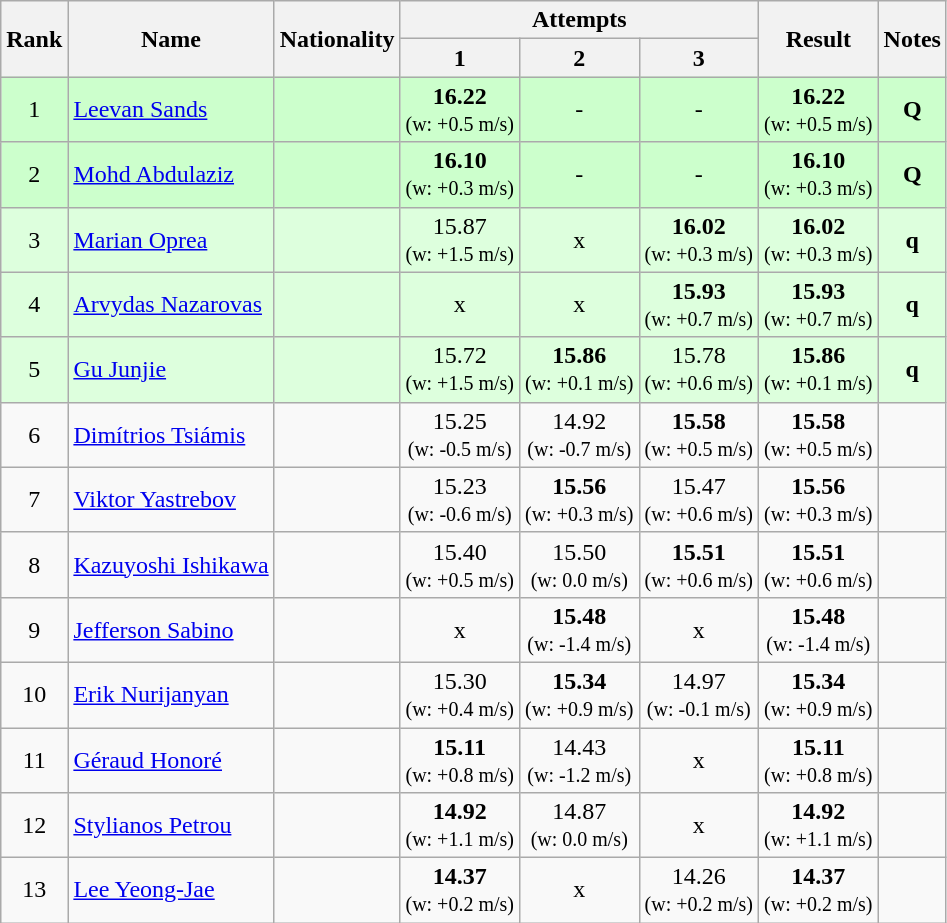<table class="wikitable sortable" style="text-align:center">
<tr>
<th rowspan=2>Rank</th>
<th rowspan=2>Name</th>
<th rowspan=2>Nationality</th>
<th colspan=3>Attempts</th>
<th rowspan=2>Result</th>
<th rowspan=2>Notes</th>
</tr>
<tr>
<th>1</th>
<th>2</th>
<th>3</th>
</tr>
<tr bgcolor=ccffcc>
<td>1</td>
<td align=left><a href='#'>Leevan Sands</a></td>
<td align=left></td>
<td><strong>16.22</strong><br><small>(w: +0.5 m/s)</small></td>
<td>-</td>
<td>-</td>
<td><strong>16.22</strong> <br><small>(w: +0.5 m/s)</small></td>
<td><strong>Q</strong></td>
</tr>
<tr bgcolor=ccffcc>
<td>2</td>
<td align=left><a href='#'>Mohd Abdulaziz</a></td>
<td align=left></td>
<td><strong>16.10</strong><br><small>(w: +0.3 m/s)</small></td>
<td>-</td>
<td>-</td>
<td><strong>16.10</strong> <br><small>(w: +0.3 m/s)</small></td>
<td><strong>Q</strong></td>
</tr>
<tr bgcolor=ddffdd>
<td>3</td>
<td align=left><a href='#'>Marian Oprea</a></td>
<td align=left></td>
<td>15.87<br><small>(w: +1.5 m/s)</small></td>
<td>x</td>
<td><strong>16.02</strong><br><small>(w: +0.3 m/s)</small></td>
<td><strong>16.02</strong> <br><small>(w: +0.3 m/s)</small></td>
<td><strong>q</strong></td>
</tr>
<tr bgcolor=ddffdd>
<td>4</td>
<td align=left><a href='#'>Arvydas Nazarovas</a></td>
<td align=left></td>
<td>x</td>
<td>x</td>
<td><strong>15.93</strong><br><small>(w: +0.7 m/s)</small></td>
<td><strong>15.93</strong> <br><small>(w: +0.7 m/s)</small></td>
<td><strong>q</strong></td>
</tr>
<tr bgcolor=ddffdd>
<td>5</td>
<td align=left><a href='#'>Gu Junjie</a></td>
<td align=left></td>
<td>15.72<br><small>(w: +1.5 m/s)</small></td>
<td><strong>15.86</strong><br><small>(w: +0.1 m/s)</small></td>
<td>15.78<br><small>(w: +0.6 m/s)</small></td>
<td><strong>15.86</strong> <br><small>(w: +0.1 m/s)</small></td>
<td><strong>q</strong></td>
</tr>
<tr>
<td>6</td>
<td align=left><a href='#'>Dimítrios Tsiámis</a></td>
<td align=left></td>
<td>15.25<br><small>(w: -0.5 m/s)</small></td>
<td>14.92<br><small>(w: -0.7 m/s)</small></td>
<td><strong>15.58</strong><br><small>(w: +0.5 m/s)</small></td>
<td><strong>15.58</strong> <br><small>(w: +0.5 m/s)</small></td>
<td></td>
</tr>
<tr>
<td>7</td>
<td align=left><a href='#'>Viktor Yastrebov</a></td>
<td align=left></td>
<td>15.23<br><small>(w: -0.6 m/s)</small></td>
<td><strong>15.56</strong><br><small>(w: +0.3 m/s)</small></td>
<td>15.47<br><small>(w: +0.6 m/s)</small></td>
<td><strong>15.56</strong> <br><small>(w: +0.3 m/s)</small></td>
<td></td>
</tr>
<tr>
<td>8</td>
<td align=left><a href='#'>Kazuyoshi Ishikawa</a></td>
<td align=left></td>
<td>15.40<br><small>(w: +0.5 m/s)</small></td>
<td>15.50<br><small>(w: 0.0 m/s)</small></td>
<td><strong>15.51</strong><br><small>(w: +0.6 m/s)</small></td>
<td><strong>15.51</strong> <br><small>(w: +0.6 m/s)</small></td>
<td></td>
</tr>
<tr>
<td>9</td>
<td align=left><a href='#'>Jefferson Sabino</a></td>
<td align=left></td>
<td>x</td>
<td><strong>15.48</strong><br><small>(w: -1.4 m/s)</small></td>
<td>x</td>
<td><strong>15.48</strong> <br><small>(w: -1.4 m/s)</small></td>
<td></td>
</tr>
<tr>
<td>10</td>
<td align=left><a href='#'>Erik Nurijanyan</a></td>
<td align=left></td>
<td>15.30<br><small>(w: +0.4 m/s)</small></td>
<td><strong>15.34</strong><br><small>(w: +0.9 m/s)</small></td>
<td>14.97<br><small>(w: -0.1 m/s)</small></td>
<td><strong>15.34</strong> <br><small>(w: +0.9 m/s)</small></td>
<td></td>
</tr>
<tr>
<td>11</td>
<td align=left><a href='#'>Géraud Honoré</a></td>
<td align=left></td>
<td><strong>15.11</strong><br><small>(w: +0.8 m/s)</small></td>
<td>14.43<br><small>(w: -1.2 m/s)</small></td>
<td>x</td>
<td><strong>15.11</strong> <br><small>(w: +0.8 m/s)</small></td>
<td></td>
</tr>
<tr>
<td>12</td>
<td align=left><a href='#'>Stylianos Petrou</a></td>
<td align=left></td>
<td><strong>14.92</strong><br><small>(w: +1.1 m/s)</small></td>
<td>14.87<br><small>(w: 0.0 m/s)</small></td>
<td>x</td>
<td><strong>14.92</strong> <br><small>(w: +1.1 m/s)</small></td>
<td></td>
</tr>
<tr>
<td>13</td>
<td align=left><a href='#'>Lee Yeong-Jae</a></td>
<td align=left></td>
<td><strong>14.37</strong><br><small>(w: +0.2 m/s)</small></td>
<td>x</td>
<td>14.26<br><small>(w: +0.2 m/s)</small></td>
<td><strong>14.37</strong> <br><small>(w: +0.2 m/s)</small></td>
<td></td>
</tr>
</table>
